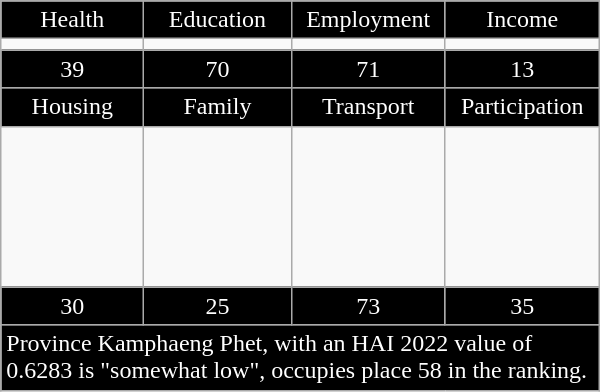<table class="wikitable floatright" style="width:400px;">
<tr>
<td style="text-align:center; width:100px; background:black; color:white;">Health</td>
<td style="text-align:center; width:100px; background:black; color:white;">Education</td>
<td style="text-align:center; width:100px; background:black; color:white;">Employment</td>
<td style="text-align:center; width:100px; background:black; color:white;">Income</td>
</tr>
<tr>
<td></td>
<td></td>
<td></td>
<td></td>
</tr>
<tr>
<td style="text-align:center; background:black; color:white;">39</td>
<td style="text-align:center; background:black; color:white;">70</td>
<td style="text-align:center; background:black; color:white;">71</td>
<td style="text-align:center; background:black; color:white;">13</td>
</tr>
<tr>
<td style="text-align:center; background:black; color:white;">Housing</td>
<td style="text-align:center; background:black; color:white;">Family</td>
<td style="text-align:center; background:black; color:white;">Transport</td>
<td style="text-align:center; background:black; color:white;">Participation</td>
</tr>
<tr>
<td style="height:100px;"></td>
<td></td>
<td></td>
<td></td>
</tr>
<tr>
<td style="text-align:center; background:black; color:white;">30</td>
<td style="text-align:center; background:black; color:white;">25</td>
<td style="text-align:center; background:black; color:white;">73</td>
<td style="text-align:center; background:black; color:white;">35</td>
</tr>
<tr>
<td colspan="4"; style="background:black; color:white;">Province Kamphaeng Phet, with an HAI 2022 value of 0.6283 is "somewhat low", occupies place 58 in the ranking.</td>
</tr>
</table>
